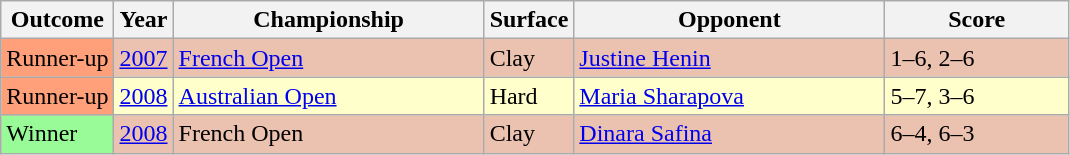<table class="sortable wikitable">
<tr>
<th>Outcome</th>
<th>Year</th>
<th width=200>Championship</th>
<th>Surface</th>
<th width=200>Opponent</th>
<th width=115>Score</th>
</tr>
<tr bgcolor=#ebc2af>
<td bgcolor=#ffa07a>Runner-up</td>
<td><a href='#'>2007</a></td>
<td><a href='#'>French Open</a></td>
<td>Clay</td>
<td> <a href='#'>Justine Henin</a></td>
<td>1–6, 2–6</td>
</tr>
<tr bgcolor=#ffffcc>
<td bgcolor=#ffa07a>Runner-up</td>
<td><a href='#'>2008</a></td>
<td><a href='#'>Australian Open</a></td>
<td>Hard</td>
<td> <a href='#'>Maria Sharapova</a></td>
<td>5–7, 3–6</td>
</tr>
<tr bgcolor=#ebc2af>
<td bgcolor=#98fb98>Winner</td>
<td><a href='#'>2008</a></td>
<td>French Open</td>
<td>Clay</td>
<td> <a href='#'>Dinara Safina</a></td>
<td>6–4, 6–3</td>
</tr>
</table>
